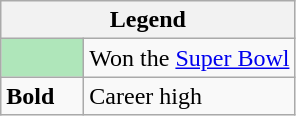<table class="wikitable mw-collapsible mw-collapsed">
<tr>
<th colspan="2">Legend</th>
</tr>
<tr>
<td style="background:#afe6ba; width:3em;"></td>
<td>Won the <a href='#'>Super Bowl</a></td>
</tr>
<tr>
<td><strong>Bold</strong></td>
<td>Career high</td>
</tr>
</table>
